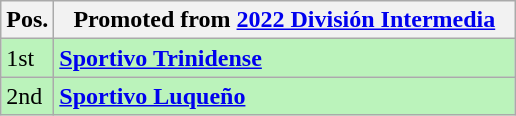<table class="wikitable">
<tr>
<th style="text-align:center;">Pos.</th>
<th width=300>Promoted from <a href='#'>2022 División Intermedia</a></th>
</tr>
<tr style="background: #BBF3BB;">
<td>1st</td>
<td><strong><a href='#'>Sportivo Trinidense</a></strong></td>
</tr>
<tr style="background: #BBF3BB;">
<td>2nd</td>
<td><strong><a href='#'>Sportivo Luqueño</a></strong></td>
</tr>
</table>
